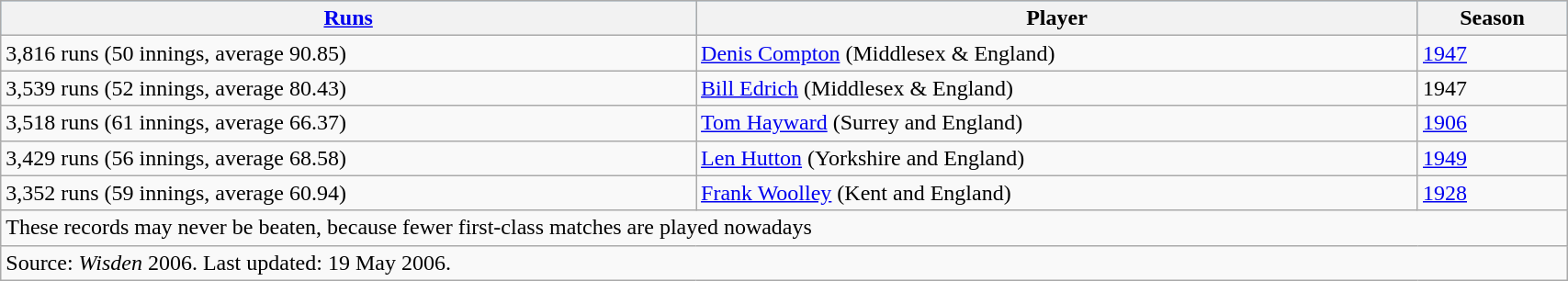<table class="wikitable" style="width:90%;">
<tr style="background:#87cefa;">
<th><a href='#'>Runs</a></th>
<th>Player</th>
<th>Season</th>
</tr>
<tr>
<td>3,816 runs (50 innings, average 90.85)</td>
<td><a href='#'>Denis Compton</a> (Middlesex & England)</td>
<td><a href='#'>1947</a></td>
</tr>
<tr>
<td>3,539 runs (52 innings, average 80.43)</td>
<td><a href='#'>Bill Edrich</a> (Middlesex & England)</td>
<td>1947</td>
</tr>
<tr>
<td>3,518 runs (61 innings, average 66.37)</td>
<td><a href='#'>Tom Hayward</a> (Surrey and England)</td>
<td><a href='#'>1906</a></td>
</tr>
<tr>
<td>3,429 runs (56 innings, average 68.58)</td>
<td><a href='#'>Len Hutton</a> (Yorkshire and England)</td>
<td><a href='#'>1949</a></td>
</tr>
<tr>
<td>3,352 runs (59 innings, average 60.94)</td>
<td><a href='#'>Frank Woolley</a> (Kent and England)</td>
<td><a href='#'>1928</a></td>
</tr>
<tr>
<td colspan=3>These records may never be beaten, because fewer first-class matches are played nowadays</td>
</tr>
<tr>
<td colspan=4>Source: <em>Wisden</em> 2006. Last updated: 19 May 2006.</td>
</tr>
</table>
